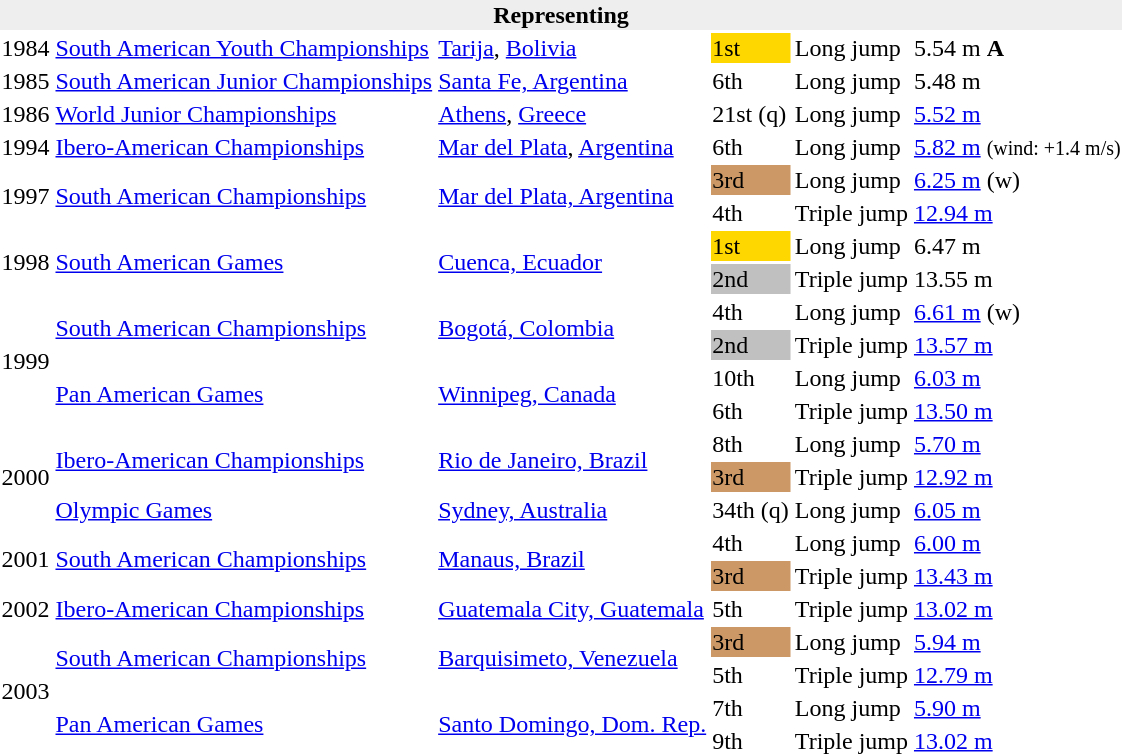<table>
<tr>
<th bgcolor="#eeeeee" colspan="6">Representing </th>
</tr>
<tr>
<td>1984</td>
<td><a href='#'>South American Youth Championships</a></td>
<td><a href='#'>Tarija</a>, <a href='#'>Bolivia</a></td>
<td bgcolor=gold>1st</td>
<td>Long jump</td>
<td>5.54 m <strong>A</strong></td>
</tr>
<tr>
<td>1985</td>
<td><a href='#'>South American Junior Championships</a></td>
<td><a href='#'>Santa Fe, Argentina</a></td>
<td>6th</td>
<td>Long jump</td>
<td>5.48 m</td>
</tr>
<tr>
<td>1986</td>
<td><a href='#'>World Junior Championships</a></td>
<td><a href='#'>Athens</a>, <a href='#'>Greece</a></td>
<td>21st (q)</td>
<td>Long jump</td>
<td><a href='#'>5.52 m</a></td>
</tr>
<tr>
<td>1994</td>
<td><a href='#'>Ibero-American Championships</a></td>
<td><a href='#'>Mar del Plata</a>, <a href='#'>Argentina</a></td>
<td>6th</td>
<td>Long jump</td>
<td><a href='#'>5.82 m</a> <small>(wind: +1.4 m/s)</small></td>
</tr>
<tr>
<td rowspan=2>1997</td>
<td rowspan=2><a href='#'>South American Championships</a></td>
<td rowspan=2><a href='#'>Mar del Plata, Argentina</a></td>
<td bgcolor=cc9966>3rd</td>
<td>Long jump</td>
<td><a href='#'>6.25 m</a> (w)</td>
</tr>
<tr>
<td>4th</td>
<td>Triple jump</td>
<td><a href='#'>12.94 m</a></td>
</tr>
<tr>
<td rowspan=2>1998</td>
<td rowspan=2><a href='#'>South American Games</a></td>
<td rowspan=2><a href='#'>Cuenca, Ecuador</a></td>
<td bgcolor=gold>1st</td>
<td>Long jump</td>
<td>6.47 m</td>
</tr>
<tr>
<td bgcolor=silver>2nd</td>
<td>Triple jump</td>
<td>13.55 m</td>
</tr>
<tr>
<td rowspan=4>1999</td>
<td rowspan=2><a href='#'>South American Championships</a></td>
<td rowspan=2><a href='#'>Bogotá, Colombia</a></td>
<td>4th</td>
<td>Long jump</td>
<td><a href='#'>6.61 m</a> (w)</td>
</tr>
<tr>
<td bgcolor=silver>2nd</td>
<td>Triple jump</td>
<td><a href='#'>13.57 m</a></td>
</tr>
<tr>
<td rowspan=2><a href='#'>Pan American Games</a></td>
<td rowspan=2><a href='#'>Winnipeg, Canada</a></td>
<td>10th</td>
<td>Long jump</td>
<td><a href='#'>6.03 m</a></td>
</tr>
<tr>
<td>6th</td>
<td>Triple jump</td>
<td><a href='#'>13.50 m</a></td>
</tr>
<tr>
<td rowspan=3>2000</td>
<td rowspan=2><a href='#'>Ibero-American Championships</a></td>
<td rowspan=2><a href='#'>Rio de Janeiro, Brazil</a></td>
<td>8th</td>
<td>Long jump</td>
<td><a href='#'>5.70 m</a></td>
</tr>
<tr>
<td bgcolor=cc9966>3rd</td>
<td>Triple jump</td>
<td><a href='#'>12.92 m</a></td>
</tr>
<tr>
<td><a href='#'>Olympic Games</a></td>
<td><a href='#'>Sydney, Australia</a></td>
<td>34th (q)</td>
<td>Long jump</td>
<td><a href='#'>6.05 m</a></td>
</tr>
<tr>
<td rowspan=2>2001</td>
<td rowspan=2><a href='#'>South American Championships</a></td>
<td rowspan=2><a href='#'>Manaus, Brazil</a></td>
<td>4th</td>
<td>Long jump</td>
<td><a href='#'>6.00 m</a></td>
</tr>
<tr>
<td bgcolor=cc9966>3rd</td>
<td>Triple jump</td>
<td><a href='#'>13.43 m</a></td>
</tr>
<tr>
<td>2002</td>
<td><a href='#'>Ibero-American Championships</a></td>
<td><a href='#'>Guatemala City, Guatemala</a></td>
<td>5th</td>
<td>Triple jump</td>
<td><a href='#'>13.02 m</a></td>
</tr>
<tr>
<td rowspan=4>2003</td>
<td rowspan=2><a href='#'>South American Championships</a></td>
<td rowspan=2><a href='#'>Barquisimeto, Venezuela</a></td>
<td bgcolor=cc9966>3rd</td>
<td>Long jump</td>
<td><a href='#'>5.94 m</a></td>
</tr>
<tr>
<td>5th</td>
<td>Triple jump</td>
<td><a href='#'>12.79 m</a></td>
</tr>
<tr>
<td rowspan=2><a href='#'>Pan American Games</a></td>
<td rowspan=2><a href='#'>Santo Domingo, Dom. Rep.</a></td>
<td>7th</td>
<td>Long jump</td>
<td><a href='#'>5.90 m</a></td>
</tr>
<tr>
<td>9th</td>
<td>Triple jump</td>
<td><a href='#'>13.02 m</a></td>
</tr>
</table>
